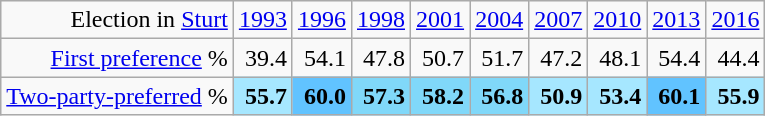<table class=wikitable>
<tr align=right>
<td>Election in <a href='#'>Sturt</a></td>
<td><a href='#'>1993</a></td>
<td><a href='#'>1996</a></td>
<td><a href='#'>1998</a></td>
<td><a href='#'>2001</a></td>
<td><a href='#'>2004</a></td>
<td><a href='#'>2007</a></td>
<td><a href='#'>2010</a></td>
<td><a href='#'>2013</a></td>
<td><a href='#'>2016</a></td>
</tr>
<tr align=right>
<td><a href='#'>First preference</a> %</td>
<td>39.4</td>
<td>54.1</td>
<td>47.8</td>
<td>50.7</td>
<td>51.7</td>
<td>47.2</td>
<td>48.1</td>
<td>54.4</td>
<td>44.4</td>
</tr>
<tr align=right>
<td><a href='#'>Two-party-preferred</a> %</td>
<td style="background:#a6e7ff;"><strong>55.7</strong></td>
<td style="background:#61c3ff;"><strong>60.0</strong></td>
<td style="background:#80d8f9;"><strong>57.3</strong></td>
<td style="background:#80d8f9;"><strong>58.2</strong></td>
<td style="background:#80d8f9;"><strong>56.8</strong></td>
<td style="background:#a6e7ff;"><strong>50.9</strong></td>
<td style="background:#a6e7ff;"><strong>53.4</strong></td>
<td style="background:#61c3ff;"><strong>60.1</strong></td>
<td style="background:#a6e7ff;"><strong>55.9</strong></td>
</tr>
</table>
